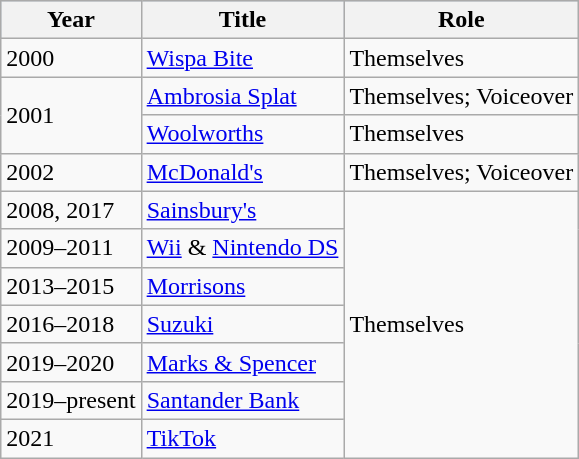<table class="wikitable">
<tr style="background:#b0c4de; text-align:center;">
<th>Year</th>
<th>Title</th>
<th>Role</th>
</tr>
<tr>
<td>2000</td>
<td><a href='#'>Wispa Bite</a></td>
<td>Themselves</td>
</tr>
<tr>
<td rowspan="2">2001</td>
<td><a href='#'>Ambrosia Splat</a></td>
<td>Themselves; Voiceover</td>
</tr>
<tr>
<td><a href='#'>Woolworths</a></td>
<td>Themselves</td>
</tr>
<tr>
<td>2002</td>
<td><a href='#'>McDonald's</a></td>
<td>Themselves; Voiceover</td>
</tr>
<tr>
<td>2008, 2017</td>
<td><a href='#'>Sainsbury's</a></td>
<td rowspan="7">Themselves</td>
</tr>
<tr>
<td>2009–2011</td>
<td><a href='#'>Wii</a> & <a href='#'>Nintendo DS</a></td>
</tr>
<tr>
<td>2013–2015</td>
<td><a href='#'>Morrisons</a></td>
</tr>
<tr>
<td>2016–2018</td>
<td><a href='#'>Suzuki</a></td>
</tr>
<tr>
<td>2019–2020</td>
<td><a href='#'>Marks & Spencer</a></td>
</tr>
<tr>
<td>2019–present</td>
<td><a href='#'>Santander Bank</a></td>
</tr>
<tr>
<td>2021</td>
<td><a href='#'>TikTok</a></td>
</tr>
</table>
